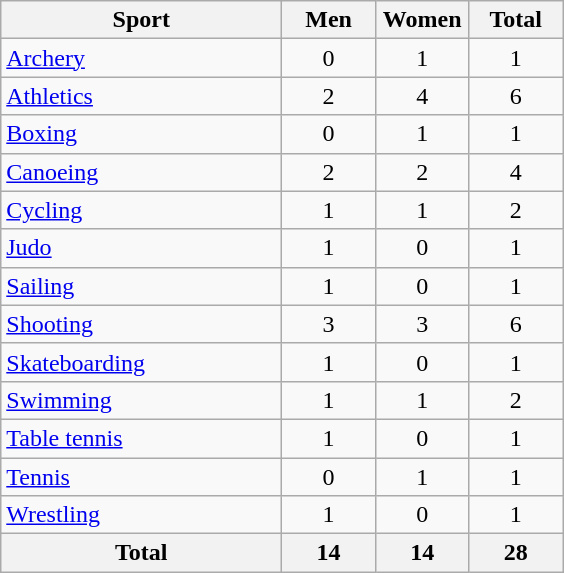<table class="wikitable sortable" style="text-align:center;">
<tr>
<th width=180>Sport</th>
<th width=55>Men</th>
<th width=55>Women</th>
<th width=55>Total</th>
</tr>
<tr>
<td align=left><a href='#'>Archery</a></td>
<td>0</td>
<td>1</td>
<td>1</td>
</tr>
<tr>
<td align=left><a href='#'>Athletics</a></td>
<td>2</td>
<td>4</td>
<td>6</td>
</tr>
<tr>
<td align=left><a href='#'>Boxing</a></td>
<td>0</td>
<td>1</td>
<td>1</td>
</tr>
<tr>
<td align=left><a href='#'>Canoeing</a></td>
<td>2</td>
<td>2</td>
<td>4</td>
</tr>
<tr>
<td align=left><a href='#'>Cycling</a></td>
<td>1</td>
<td>1</td>
<td>2</td>
</tr>
<tr>
<td align=left><a href='#'>Judo</a></td>
<td>1</td>
<td>0</td>
<td>1</td>
</tr>
<tr>
<td align=left><a href='#'>Sailing</a></td>
<td>1</td>
<td>0</td>
<td>1</td>
</tr>
<tr>
<td align=left><a href='#'>Shooting</a></td>
<td>3</td>
<td>3</td>
<td>6</td>
</tr>
<tr>
<td align=left><a href='#'>Skateboarding</a></td>
<td>1</td>
<td>0</td>
<td>1</td>
</tr>
<tr>
<td align=left><a href='#'>Swimming</a></td>
<td>1</td>
<td>1</td>
<td>2</td>
</tr>
<tr>
<td align=left><a href='#'>Table tennis</a></td>
<td>1</td>
<td>0</td>
<td>1</td>
</tr>
<tr>
<td align=left><a href='#'>Tennis</a></td>
<td>0</td>
<td>1</td>
<td>1</td>
</tr>
<tr>
<td align=left><a href='#'>Wrestling</a></td>
<td>1</td>
<td>0</td>
<td>1</td>
</tr>
<tr>
<th>Total</th>
<th>14</th>
<th>14</th>
<th>28</th>
</tr>
</table>
